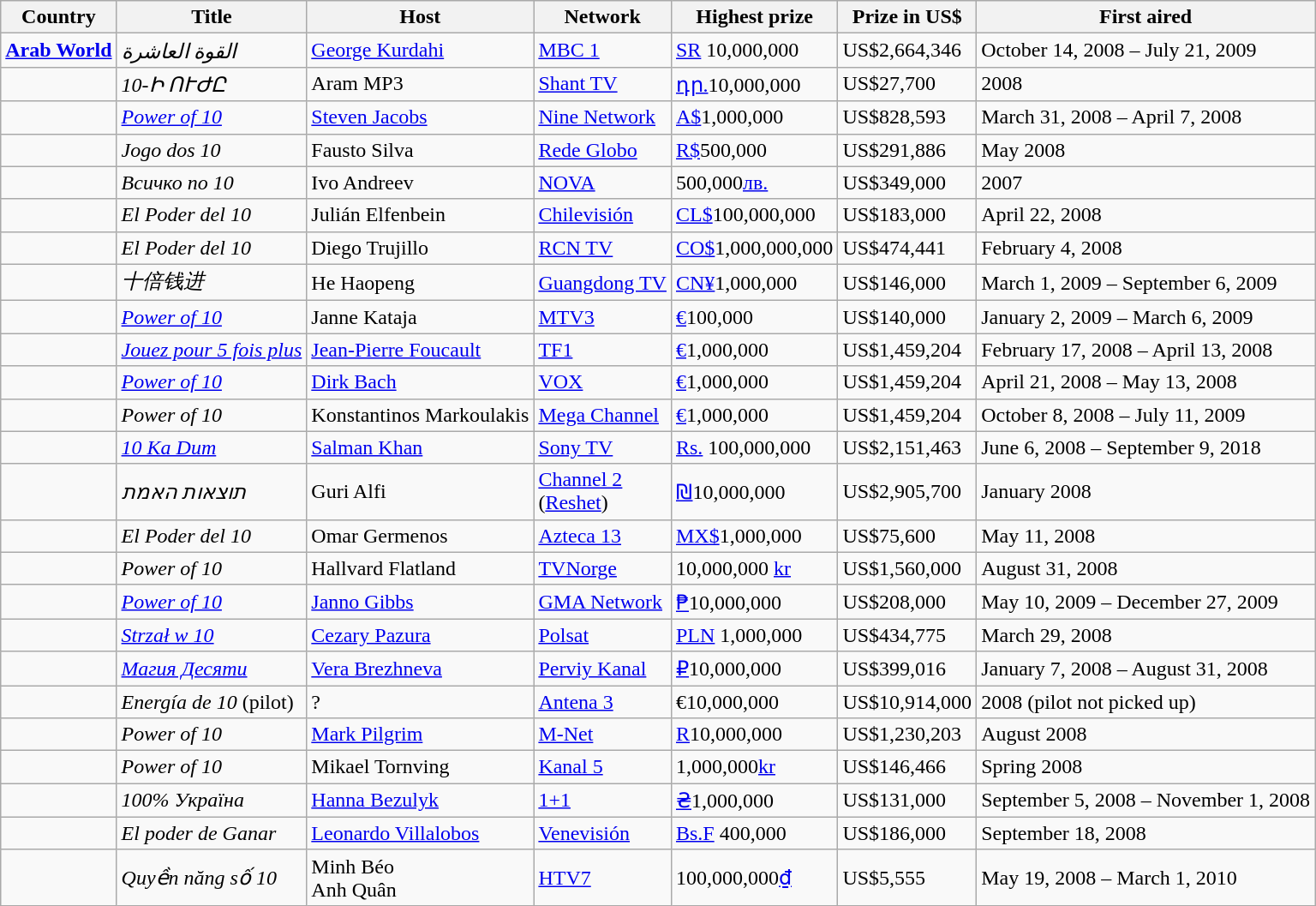<table class="wikitable" style="text-align:left;">
<tr>
<th>Country</th>
<th>Title</th>
<th>Host</th>
<th>Network</th>
<th>Highest prize</th>
<th>Prize in US$</th>
<th>First aired</th>
</tr>
<tr>
<td><strong> <a href='#'>Arab World</a></strong></td>
<td><em>القوة العاشرة</em><br></td>
<td><a href='#'>George Kurdahi</a></td>
<td><a href='#'>MBC 1</a></td>
<td><a href='#'>SR</a> 10,000,000</td>
<td>US$2,664,346</td>
<td>October 14, 2008 – July 21, 2009</td>
</tr>
<tr>
<td><strong></strong></td>
<td><em>10-Ի ՈՒԺԸ</em><br></td>
<td>Aram MP3</td>
<td><a href='#'>Shant TV</a></td>
<td><a href='#'>դր.</a>10,000,000</td>
<td>US$27,700</td>
<td>2008</td>
</tr>
<tr>
<td><strong></strong></td>
<td><em><a href='#'>Power of 10</a></em></td>
<td><a href='#'>Steven Jacobs</a></td>
<td><a href='#'>Nine Network</a></td>
<td><a href='#'>A$</a>1,000,000</td>
<td>US$828,593</td>
<td>March 31, 2008 – April 7, 2008</td>
</tr>
<tr>
<td><strong></strong></td>
<td><em>Jogo dos 10</em><br></td>
<td>Fausto Silva</td>
<td><a href='#'>Rede Globo</a></td>
<td><a href='#'>R$</a>500,000</td>
<td>US$291,886</td>
<td>May 2008</td>
</tr>
<tr>
<td><strong></strong></td>
<td><em>Всичко по 10</em><br></td>
<td>Ivo Andreev</td>
<td><a href='#'>NOVA</a></td>
<td>500,000<a href='#'>лв.</a></td>
<td>US$349,000</td>
<td>2007</td>
</tr>
<tr>
<td><strong></strong></td>
<td><em>El Poder del 10</em></td>
<td>Julián Elfenbein</td>
<td><a href='#'>Chilevisión</a></td>
<td><a href='#'>CL$</a>100,000,000</td>
<td>US$183,000</td>
<td>April 22, 2008</td>
</tr>
<tr>
<td><strong></strong></td>
<td><em>El Poder del 10</em></td>
<td>Diego Trujillo</td>
<td><a href='#'>RCN TV</a></td>
<td><a href='#'>CO$</a>1,000,000,000</td>
<td>US$474,441</td>
<td>February 4, 2008</td>
</tr>
<tr>
<td><strong></strong></td>
<td><em>十倍钱进</em><br></td>
<td>He Haopeng</td>
<td><a href='#'>Guangdong TV</a></td>
<td><a href='#'>CN¥</a>1,000,000</td>
<td>US$146,000</td>
<td>March 1, 2009 – September 6, 2009</td>
</tr>
<tr>
<td><strong></strong></td>
<td><em><a href='#'>Power of 10</a></em></td>
<td>Janne Kataja</td>
<td><a href='#'>MTV3</a></td>
<td><a href='#'>€</a>100,000</td>
<td>US$140,000</td>
<td>January 2, 2009 – March 6, 2009</td>
</tr>
<tr>
<td><strong></strong></td>
<td><em><a href='#'>Jouez pour 5 fois plus</a></em></td>
<td><a href='#'>Jean-Pierre Foucault</a></td>
<td><a href='#'>TF1</a></td>
<td><a href='#'>€</a>1,000,000</td>
<td>US$1,459,204</td>
<td>February 17, 2008 – April 13, 2008</td>
</tr>
<tr>
<td><strong></strong></td>
<td><em><a href='#'>Power of 10</a></em></td>
<td><a href='#'>Dirk Bach</a></td>
<td><a href='#'>VOX</a></td>
<td><a href='#'>€</a>1,000,000</td>
<td>US$1,459,204</td>
<td>April 21, 2008 – May 13, 2008</td>
</tr>
<tr>
<td><strong></strong></td>
<td><em>Power of 10</em></td>
<td>Konstantinos Markoulakis</td>
<td><a href='#'>Mega Channel</a></td>
<td><a href='#'>€</a>1,000,000</td>
<td>US$1,459,204</td>
<td>October 8, 2008 – July 11, 2009</td>
</tr>
<tr>
<td><strong></strong></td>
<td><em><a href='#'>10 Ka Dum</a></em></td>
<td><a href='#'>Salman Khan</a></td>
<td><a href='#'>Sony TV</a></td>
<td><a href='#'>Rs.</a> 100,000,000</td>
<td>US$2,151,463</td>
<td>June 6, 2008 – September 9, 2018</td>
</tr>
<tr>
<td><strong></strong></td>
<td><em>תוצאות האמת</em><br></td>
<td>Guri Alfi</td>
<td><a href='#'>Channel 2</a><br>(<a href='#'>Reshet</a>)</td>
<td><a href='#'>₪</a>10,000,000</td>
<td>US$2,905,700</td>
<td>January 2008</td>
</tr>
<tr>
<td><strong></strong></td>
<td><em>El Poder del 10</em></td>
<td>Omar Germenos</td>
<td><a href='#'>Azteca 13</a></td>
<td><a href='#'>MX$</a>1,000,000</td>
<td>US$75,600</td>
<td>May 11, 2008</td>
</tr>
<tr>
<td><strong></strong></td>
<td><em>Power of 10</em></td>
<td>Hallvard Flatland</td>
<td><a href='#'>TVNorge</a></td>
<td>10,000,000 <a href='#'>kr</a></td>
<td>US$1,560,000</td>
<td>August 31, 2008</td>
</tr>
<tr>
<td><strong></strong></td>
<td><em><a href='#'>Power of 10</a></em></td>
<td><a href='#'>Janno Gibbs</a></td>
<td><a href='#'>GMA Network</a></td>
<td><a href='#'>₱</a>10,000,000</td>
<td>US$208,000</td>
<td>May 10, 2009 – December 27, 2009</td>
</tr>
<tr>
<td><strong></strong></td>
<td><em><a href='#'>Strzał w 10</a></em></td>
<td><a href='#'>Cezary Pazura</a></td>
<td><a href='#'>Polsat</a></td>
<td><a href='#'>PLN</a> 1,000,000</td>
<td>US$434,775</td>
<td>March 29, 2008</td>
</tr>
<tr>
<td><strong></strong></td>
<td><em><a href='#'>Магия Десяти</a></em><br></td>
<td><a href='#'>Vera Brezhneva</a></td>
<td><a href='#'>Perviy Kanal</a></td>
<td><a href='#'>₽</a>10,000,000</td>
<td>US$399,016</td>
<td>January 7, 2008 – August 31, 2008</td>
</tr>
<tr>
<td><strong></strong></td>
<td><em>Energía de 10</em> (pilot)</td>
<td>?</td>
<td><a href='#'>Antena 3</a></td>
<td>€10,000,000</td>
<td>US$10,914,000</td>
<td>2008 (pilot not picked up)</td>
</tr>
<tr>
<td><strong></strong></td>
<td><em>Power of 10</em></td>
<td><a href='#'>Mark Pilgrim</a></td>
<td><a href='#'>M-Net</a></td>
<td><a href='#'>R</a>10,000,000</td>
<td>US$1,230,203</td>
<td>August 2008</td>
</tr>
<tr>
<td><strong></strong></td>
<td><em>Power of 10</em></td>
<td>Mikael Tornving</td>
<td><a href='#'>Kanal 5</a></td>
<td>1,000,000<a href='#'>kr</a></td>
<td>US$146,466</td>
<td>Spring 2008</td>
</tr>
<tr>
<td><strong></strong></td>
<td><em>100% Україна</em><br></td>
<td><a href='#'>Hanna Bezulyk</a></td>
<td><a href='#'>1+1</a></td>
<td><a href='#'>₴</a>1,000,000</td>
<td>US$131,000</td>
<td>September 5, 2008 – November 1, 2008</td>
</tr>
<tr>
<td><strong></strong></td>
<td><em>El poder de Ganar</em></td>
<td><a href='#'>Leonardo Villalobos</a></td>
<td><a href='#'>Venevisión</a></td>
<td><a href='#'>Bs.F</a> 400,000</td>
<td>US$186,000</td>
<td>September 18, 2008</td>
</tr>
<tr>
<td><strong></strong></td>
<td><em>Quyền năng số 10</em></td>
<td>Minh Béo<br>Anh Quân</td>
<td><a href='#'>HTV7</a></td>
<td>100,000,000<a href='#'>₫</a></td>
<td>US$5,555</td>
<td>May 19, 2008 – March 1, 2010</td>
</tr>
</table>
